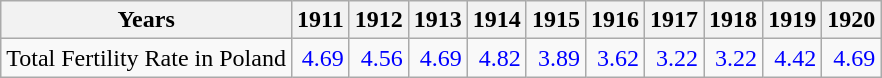<table class="wikitable " style="text-align:right">
<tr>
<th>Years</th>
<th>1911</th>
<th>1912</th>
<th>1913</th>
<th>1914</th>
<th>1915</th>
<th>1916</th>
<th>1917</th>
<th>1918</th>
<th>1919</th>
<th>1920</th>
</tr>
<tr>
<td align="left">Total Fertility Rate in Poland</td>
<td style="text-align:right; color:blue;">4.69</td>
<td style="text-align:right; color:blue;">4.56</td>
<td style="text-align:right; color:blue;">4.69</td>
<td style="text-align:right; color:blue;">4.82</td>
<td style="text-align:right; color:blue;">3.89</td>
<td style="text-align:right; color:blue;">3.62</td>
<td style="text-align:right; color:blue;">3.22</td>
<td style="text-align:right; color:blue;">3.22</td>
<td style="text-align:right; color:blue;">4.42</td>
<td style="text-align:right; color:blue;">4.69</td>
</tr>
</table>
